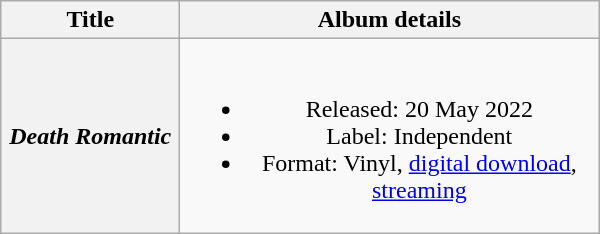<table class="wikitable plainrowheaders" style="text-align:center;">
<tr>
<th scope="col" style="width:7em;">Title</th>
<th scope="col" style="width:17em;">Album details</th>
</tr>
<tr>
<th scope="row"><em>Death Romantic</em></th>
<td><br><ul><li>Released: 20 May 2022</li><li>Label: Independent</li><li>Format: Vinyl, <a href='#'>digital download</a>, <a href='#'>streaming</a></li></ul></td>
</tr>
</table>
